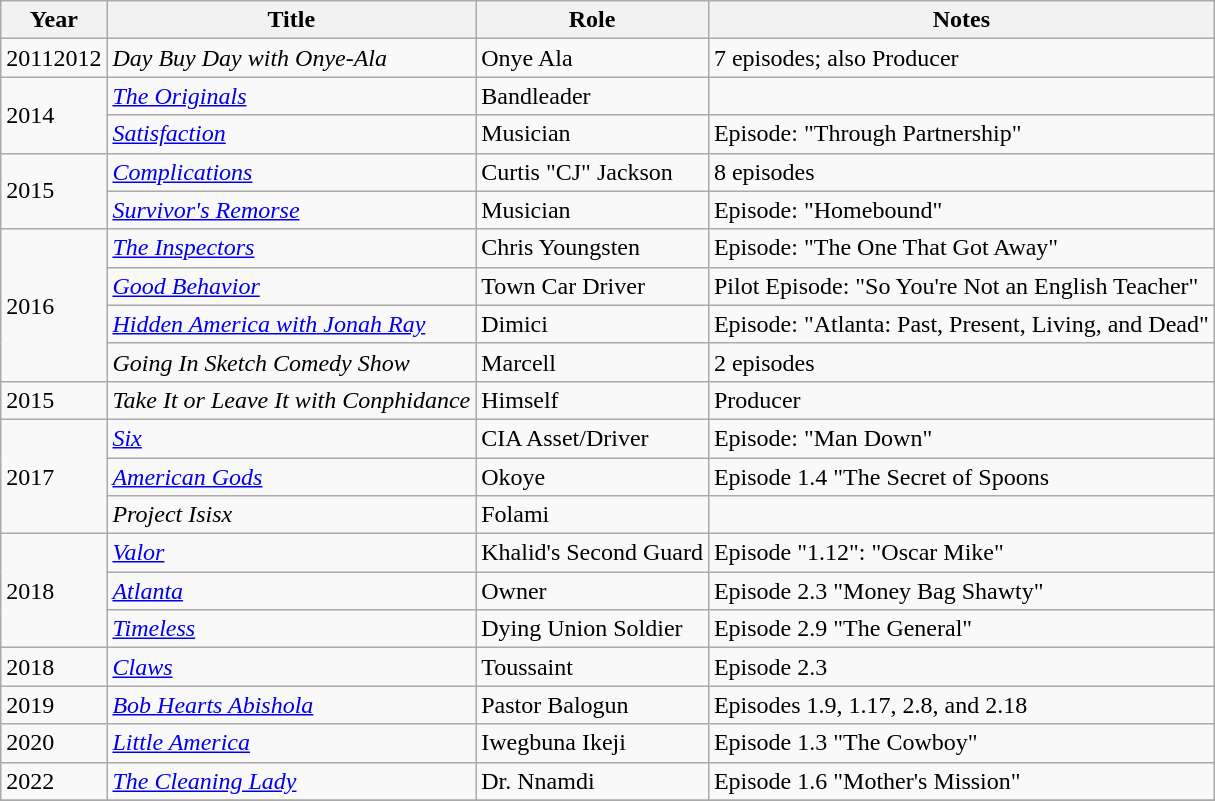<table class="wikitable sortable">
<tr>
<th>Year</th>
<th>Title</th>
<th>Role</th>
<th class="unsortable">Notes</th>
</tr>
<tr>
<td>20112012</td>
<td><em>Day Buy Day with Onye-Ala</em></td>
<td>Onye Ala</td>
<td>7 episodes; also Producer</td>
</tr>
<tr>
<td rowspan=2>2014</td>
<td><em><a href='#'>The Originals</a></em></td>
<td>Bandleader</td>
<td></td>
</tr>
<tr>
<td><em><a href='#'>Satisfaction</a></em></td>
<td>Musician</td>
<td>Episode: "Through Partnership"</td>
</tr>
<tr>
<td rowspan=2>2015</td>
<td><em><a href='#'>Complications</a></em></td>
<td>Curtis "CJ" Jackson</td>
<td>8 episodes</td>
</tr>
<tr>
<td><em><a href='#'>Survivor's Remorse</a></em></td>
<td>Musician</td>
<td>Episode: "Homebound"</td>
</tr>
<tr>
<td rowspan=4>2016</td>
<td><em><a href='#'>The Inspectors</a></em></td>
<td>Chris Youngsten</td>
<td>Episode: "The One That Got Away"</td>
</tr>
<tr>
<td><em><a href='#'>Good Behavior</a></em></td>
<td>Town Car Driver</td>
<td>Pilot Episode: "So You're Not an English Teacher"</td>
</tr>
<tr>
<td><em><a href='#'>Hidden America with Jonah Ray</a></em></td>
<td>Dimici</td>
<td>Episode: "Atlanta: Past, Present, Living, and Dead"</td>
</tr>
<tr>
<td><em>Going In Sketch Comedy Show</em></td>
<td>Marcell</td>
<td>2 episodes</td>
</tr>
<tr>
<td>2015</td>
<td><em>Take It or Leave It with Conphidance</em></td>
<td>Himself</td>
<td>Producer</td>
</tr>
<tr>
<td rowspan=3>2017</td>
<td><em><a href='#'>Six</a></em></td>
<td>CIA Asset/Driver</td>
<td>Episode: "Man Down"</td>
</tr>
<tr>
<td><em><a href='#'>American Gods</a></em></td>
<td>Okoye</td>
<td>Episode 1.4 "The Secret of Spoons</td>
</tr>
<tr>
<td><em>Project Isisx</em></td>
<td>Folami</td>
<td></td>
</tr>
<tr>
<td rowspan=3>2018</td>
<td><em><a href='#'>Valor</a></em></td>
<td>Khalid's Second Guard</td>
<td>Episode "1.12": "Oscar Mike"</td>
</tr>
<tr>
<td><em><a href='#'>Atlanta</a></em></td>
<td>Owner</td>
<td>Episode 2.3 "Money Bag Shawty"</td>
</tr>
<tr>
<td><em><a href='#'>Timeless</a></em></td>
<td>Dying Union Soldier</td>
<td>Episode 2.9 "The General"</td>
</tr>
<tr>
<td rowspan=1>2018</td>
<td><em><a href='#'>Claws</a></em></td>
<td>Toussaint</td>
<td>Episode 2.3</td>
</tr>
<tr>
<td rowspan=1>2019</td>
<td><em><a href='#'>Bob Hearts Abishola</a></em></td>
<td>Pastor Balogun</td>
<td>Episodes 1.9, 1.17, 2.8, and 2.18</td>
</tr>
<tr>
<td rowspan=1>2020</td>
<td><em><a href='#'>Little America</a></em></td>
<td>Iwegbuna Ikeji</td>
<td>Episode 1.3 "The Cowboy"</td>
</tr>
<tr>
<td rowspan=1>2022</td>
<td><em><a href='#'>The Cleaning Lady</a></em></td>
<td>Dr. Nnamdi</td>
<td>Episode 1.6 "Mother's Mission"</td>
</tr>
<tr>
</tr>
</table>
